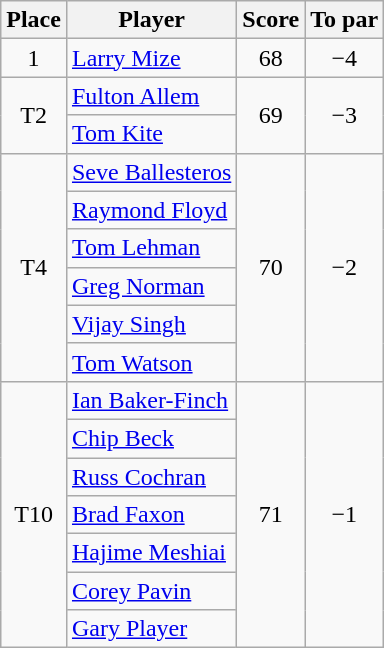<table class="wikitable">
<tr>
<th>Place</th>
<th>Player</th>
<th>Score</th>
<th>To par</th>
</tr>
<tr>
<td align=center>1</td>
<td> <a href='#'>Larry Mize</a></td>
<td align=center>68</td>
<td align=center>−4</td>
</tr>
<tr>
<td rowspan="2" align=center>T2</td>
<td> <a href='#'>Fulton Allem</a></td>
<td rowspan="2" align=center>69</td>
<td rowspan="2" align=center>−3</td>
</tr>
<tr>
<td> <a href='#'>Tom Kite</a></td>
</tr>
<tr>
<td rowspan="6" align=center>T4</td>
<td> <a href='#'>Seve Ballesteros</a></td>
<td rowspan="6" align=center>70</td>
<td rowspan="6" align=center>−2</td>
</tr>
<tr>
<td> <a href='#'>Raymond Floyd</a></td>
</tr>
<tr>
<td> <a href='#'>Tom Lehman</a></td>
</tr>
<tr>
<td> <a href='#'>Greg Norman</a></td>
</tr>
<tr>
<td> <a href='#'>Vijay Singh</a></td>
</tr>
<tr>
<td> <a href='#'>Tom Watson</a></td>
</tr>
<tr>
<td rowspan="7" align=center>T10</td>
<td> <a href='#'>Ian Baker-Finch</a></td>
<td rowspan="7" align=center>71</td>
<td rowspan="7" align=center>−1</td>
</tr>
<tr>
<td> <a href='#'>Chip Beck</a></td>
</tr>
<tr>
<td> <a href='#'>Russ Cochran</a></td>
</tr>
<tr>
<td> <a href='#'>Brad Faxon</a></td>
</tr>
<tr>
<td> <a href='#'>Hajime Meshiai</a></td>
</tr>
<tr>
<td> <a href='#'>Corey Pavin</a></td>
</tr>
<tr>
<td> <a href='#'>Gary Player</a></td>
</tr>
</table>
